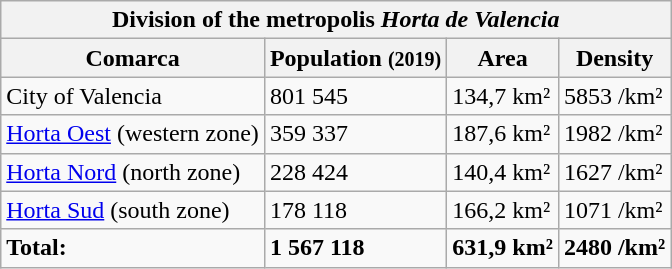<table class="wikitable sortable">
<tr>
<th colspan=4>Division of the metropolis <em>Horta de Valencia</em></th>
</tr>
<tr>
<th>Comarca</th>
<th>Population <small>(2019)</small></th>
<th>Area</th>
<th>Density</th>
</tr>
<tr>
<td>City of Valencia</td>
<td>801 545</td>
<td>134,7 km²</td>
<td>5853 /km²</td>
</tr>
<tr>
<td><a href='#'>Horta Oest</a> (western zone)</td>
<td>359 337</td>
<td>187,6 km²</td>
<td>1982 /km²</td>
</tr>
<tr>
<td><a href='#'>Horta Nord</a> (north zone)</td>
<td>228 424</td>
<td>140,4 km²</td>
<td>1627 /km²</td>
</tr>
<tr>
<td><a href='#'>Horta Sud</a> (south zone)</td>
<td>178 118</td>
<td>166,2 km²</td>
<td>1071 /km²</td>
</tr>
<tr>
<td><strong>Total:</strong></td>
<td><strong>1 567 118</strong></td>
<td><strong>631,9 km²</strong></td>
<td><strong>2480 /km²</strong></td>
</tr>
</table>
